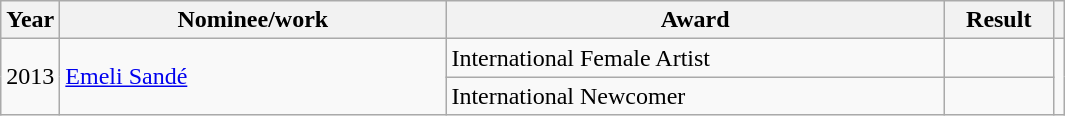<table class="wikitable">
<tr>
<th>Year</th>
<th width="250">Nominee/work</th>
<th width="325">Award</th>
<th width="65">Result</th>
<th></th>
</tr>
<tr>
<td rowspan="2">2013</td>
<td rowspan="2"><a href='#'>Emeli Sandé</a></td>
<td>International Female Artist</td>
<td></td>
<td rowspan="2" style="text-align:center;"></td>
</tr>
<tr>
<td>International Newcomer</td>
<td></td>
</tr>
</table>
